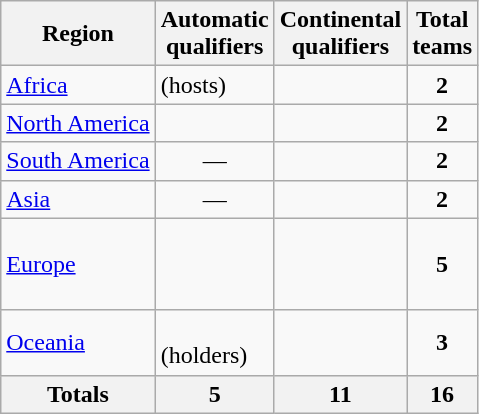<table class="wikitable">
<tr>
<th>Region</th>
<th>Automatic <br> qualifiers</th>
<th>Continental <br> qualifiers</th>
<th>Total <br> teams</th>
</tr>
<tr>
<td><a href='#'>Africa</a></td>
<td> (hosts)</td>
<td></td>
<td style="text-align:center;font-weight:bold;">2</td>
</tr>
<tr>
<td><a href='#'>North America</a></td>
<td></td>
<td></td>
<td style="text-align:center;font-weight:bold;">2</td>
</tr>
<tr>
<td><a href='#'>South America</a></td>
<td align=center>—</td>
<td><br></td>
<td style="text-align:center;font-weight:bold;">2</td>
</tr>
<tr>
<td><a href='#'>Asia</a></td>
<td align=center>—</td>
<td><br></td>
<td style="text-align:center;font-weight:bold;">2</td>
</tr>
<tr>
<td><a href='#'>Europe</a></td>
<td></td>
<td><br><br><br></td>
<td style="text-align:center;font-weight:bold;">5</td>
</tr>
<tr>
<td><a href='#'>Oceania</a></td>
<td><br> (holders)</td>
<td></td>
<td style="text-align:center;font-weight:bold;">3</td>
</tr>
<tr>
<th>Totals</th>
<th>5</th>
<th>11</th>
<th>16</th>
</tr>
</table>
